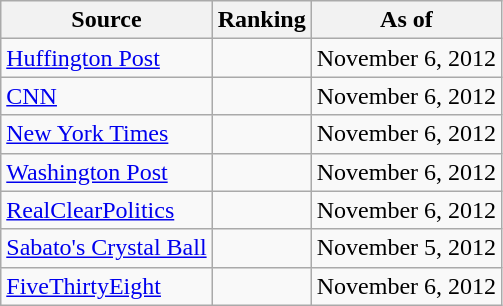<table class="wikitable" style="text-align:center">
<tr>
<th>Source</th>
<th>Ranking</th>
<th>As of</th>
</tr>
<tr>
<td align="left"><a href='#'>Huffington Post</a></td>
<td></td>
<td>November 6, 2012</td>
</tr>
<tr>
<td align="left"><a href='#'>CNN</a></td>
<td></td>
<td>November 6, 2012</td>
</tr>
<tr>
<td align=left><a href='#'>New York Times</a></td>
<td></td>
<td>November 6, 2012</td>
</tr>
<tr>
<td align="left"><a href='#'>Washington Post</a></td>
<td></td>
<td>November 6, 2012</td>
</tr>
<tr>
<td align="left"><a href='#'>RealClearPolitics</a></td>
<td></td>
<td>November 6, 2012</td>
</tr>
<tr>
<td align="left"><a href='#'>Sabato's Crystal Ball</a></td>
<td></td>
<td>November 5, 2012</td>
</tr>
<tr>
<td align="left"><a href='#'>FiveThirtyEight</a></td>
<td></td>
<td>November 6, 2012</td>
</tr>
</table>
